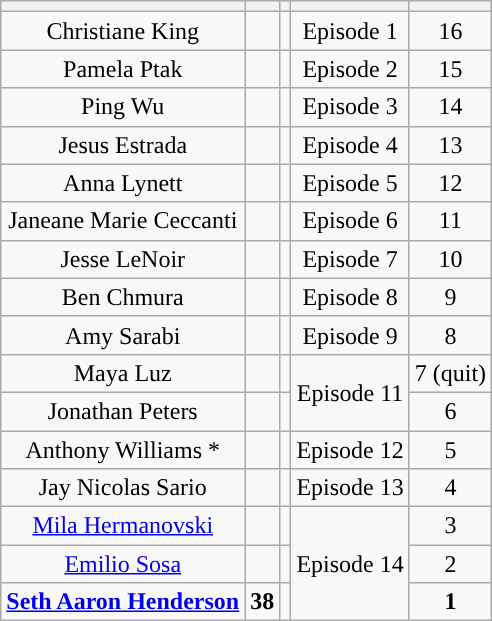<table class="wikitable sortable" style="text-align:center;">
<tr>
<th></th>
<th></th>
<th></th>
<th></th>
<th></th>
</tr>
<tr>
<td>Christiane King</td>
<td></td>
<td></td>
<td>Episode 1</td>
<td>16</td>
</tr>
<tr>
<td>Pamela Ptak</td>
<td></td>
<td></td>
<td>Episode 2</td>
<td>15</td>
</tr>
<tr>
<td>Ping Wu</td>
<td></td>
<td></td>
<td>Episode 3</td>
<td>14</td>
</tr>
<tr>
<td>Jesus Estrada</td>
<td></td>
<td></td>
<td>Episode 4</td>
<td>13</td>
</tr>
<tr>
<td>Anna Lynett</td>
<td></td>
<td></td>
<td>Episode 5</td>
<td>12</td>
</tr>
<tr>
<td>Janeane Marie Ceccanti</td>
<td></td>
<td></td>
<td>Episode 6</td>
<td>11</td>
</tr>
<tr>
<td>Jesse LeNoir</td>
<td></td>
<td></td>
<td>Episode 7</td>
<td>10</td>
</tr>
<tr>
<td>Ben Chmura</td>
<td></td>
<td></td>
<td>Episode 8</td>
<td>9</td>
</tr>
<tr>
<td>Amy Sarabi</td>
<td></td>
<td></td>
<td>Episode 9</td>
<td>8</td>
</tr>
<tr>
<td>Maya Luz</td>
<td></td>
<td></td>
<td rowspan="2">Episode 11</td>
<td>7 (quit)</td>
</tr>
<tr>
<td>Jonathan Peters</td>
<td></td>
<td></td>
<td>6</td>
</tr>
<tr>
<td>Anthony Williams *</td>
<td></td>
<td></td>
<td>Episode 12</td>
<td>5</td>
</tr>
<tr>
<td>Jay Nicolas Sario</td>
<td></td>
<td></td>
<td>Episode 13</td>
<td>4</td>
</tr>
<tr>
<td><a href='#'>Mila Hermanovski</a></td>
<td></td>
<td></td>
<td rowspan="3">Episode 14</td>
<td>3</td>
</tr>
<tr>
<td><a href='#'>Emilio Sosa</a></td>
<td></td>
<td></td>
<td>2</td>
</tr>
<tr>
<td><strong><a href='#'>Seth Aaron Henderson</a></strong></td>
<td><strong>38</strong></td>
<td><strong></strong></td>
<td><strong>1</strong></td>
</tr>
</table>
